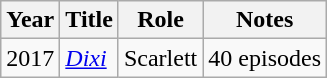<table class="wikitable sortable">
<tr>
<th>Year</th>
<th>Title</th>
<th>Role</th>
<th class="unsortable">Notes</th>
</tr>
<tr>
<td>2017</td>
<td><em><a href='#'>Dixi</a></em></td>
<td>Scarlett</td>
<td>40 episodes</td>
</tr>
</table>
